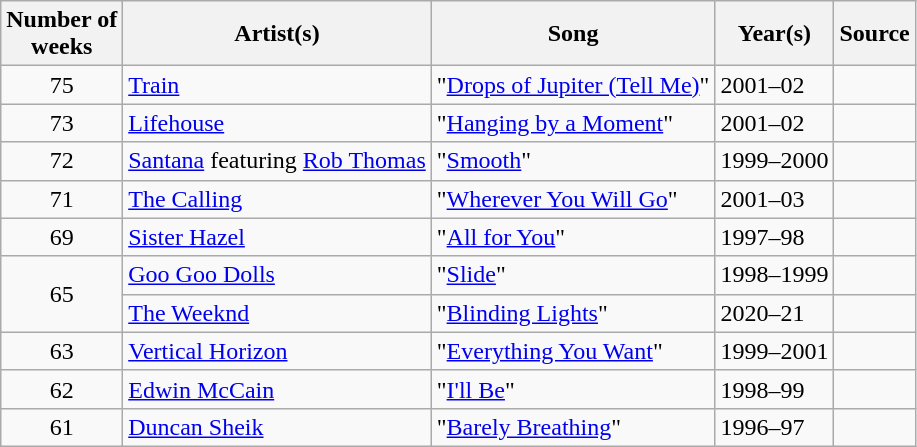<table class="wikitable">
<tr>
<th>Number of <br> weeks</th>
<th>Artist(s)</th>
<th>Song</th>
<th>Year(s)</th>
<th>Source</th>
</tr>
<tr>
<td style="text-align:center;">75</td>
<td><a href='#'>Train</a></td>
<td>"<a href='#'>Drops of Jupiter (Tell Me)</a>"</td>
<td>2001–02</td>
<td></td>
</tr>
<tr>
<td style="text-align:center;">73</td>
<td><a href='#'>Lifehouse</a></td>
<td>"<a href='#'>Hanging by a Moment</a>"</td>
<td>2001–02</td>
<td></td>
</tr>
<tr>
<td style="text-align:center;">72</td>
<td><a href='#'>Santana</a> featuring <a href='#'>Rob Thomas</a></td>
<td>"<a href='#'>Smooth</a>"</td>
<td>1999–2000</td>
<td></td>
</tr>
<tr>
<td style="text-align:center;">71</td>
<td><a href='#'>The Calling</a></td>
<td>"<a href='#'>Wherever You Will Go</a>"</td>
<td>2001–03</td>
<td></td>
</tr>
<tr>
<td style="text-align:center;">69</td>
<td><a href='#'>Sister Hazel</a></td>
<td>"<a href='#'>All for You</a>"</td>
<td>1997–98</td>
<td></td>
</tr>
<tr>
<td rowspan=2 style="text-align:center;">65</td>
<td><a href='#'>Goo Goo Dolls</a></td>
<td>"<a href='#'>Slide</a>"</td>
<td>1998–1999</td>
<td></td>
</tr>
<tr>
<td><a href='#'>The Weeknd</a></td>
<td>"<a href='#'>Blinding Lights</a>"</td>
<td>2020–21</td>
<td></td>
</tr>
<tr>
<td style="text-align:center;">63</td>
<td><a href='#'>Vertical Horizon</a></td>
<td>"<a href='#'>Everything You Want</a>"</td>
<td>1999–2001</td>
<td></td>
</tr>
<tr>
<td style="text-align:center;">62</td>
<td><a href='#'>Edwin McCain</a></td>
<td>"<a href='#'>I'll Be</a>"</td>
<td>1998–99</td>
<td></td>
</tr>
<tr>
<td style="text-align:center;">61</td>
<td><a href='#'>Duncan Sheik</a></td>
<td>"<a href='#'>Barely Breathing</a>"</td>
<td>1996–97</td>
<td></td>
</tr>
</table>
